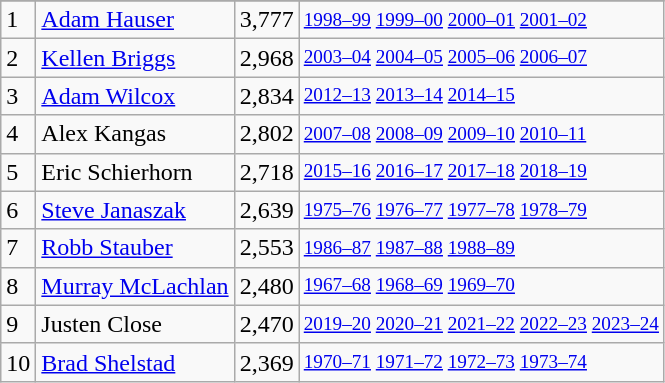<table class="wikitable">
<tr>
</tr>
<tr>
<td>1</td>
<td><a href='#'>Adam Hauser</a></td>
<td>3,777</td>
<td style="font-size:80%;"><a href='#'>1998–99</a> <a href='#'>1999–00</a> <a href='#'>2000–01</a> <a href='#'>2001–02</a></td>
</tr>
<tr>
<td>2</td>
<td><a href='#'>Kellen Briggs</a></td>
<td>2,968</td>
<td style="font-size:80%;"><a href='#'>2003–04</a> <a href='#'>2004–05</a> <a href='#'>2005–06</a> <a href='#'>2006–07</a></td>
</tr>
<tr>
<td>3</td>
<td><a href='#'>Adam Wilcox</a></td>
<td>2,834</td>
<td style="font-size:80%;"><a href='#'>2012–13</a> <a href='#'>2013–14</a> <a href='#'>2014–15</a></td>
</tr>
<tr>
<td>4</td>
<td>Alex Kangas</td>
<td>2,802</td>
<td style="font-size:80%;"><a href='#'>2007–08</a> <a href='#'>2008–09</a> <a href='#'>2009–10</a> <a href='#'>2010–11</a></td>
</tr>
<tr>
<td>5</td>
<td>Eric Schierhorn</td>
<td>2,718</td>
<td style="font-size:80%;"><a href='#'>2015–16</a> <a href='#'>2016–17</a> <a href='#'>2017–18</a> <a href='#'>2018–19</a></td>
</tr>
<tr>
<td>6</td>
<td><a href='#'>Steve Janaszak</a></td>
<td>2,639</td>
<td style="font-size:80%;"><a href='#'>1975–76</a> <a href='#'>1976–77</a> <a href='#'>1977–78</a> <a href='#'>1978–79</a></td>
</tr>
<tr>
<td>7</td>
<td><a href='#'>Robb Stauber</a></td>
<td>2,553</td>
<td style="font-size:80%;"><a href='#'>1986–87</a> <a href='#'>1987–88</a> <a href='#'>1988–89</a></td>
</tr>
<tr>
<td>8</td>
<td><a href='#'>Murray McLachlan</a></td>
<td>2,480</td>
<td style="font-size:80%;"><a href='#'>1967–68</a> <a href='#'>1968–69</a> <a href='#'>1969–70</a></td>
</tr>
<tr>
<td>9</td>
<td>Justen Close</td>
<td>2,470</td>
<td style="font-size:80%;"><a href='#'>2019–20</a> <a href='#'>2020–21</a> <a href='#'>2021–22</a> <a href='#'>2022–23</a> <a href='#'>2023–24</a></td>
</tr>
<tr>
<td>10</td>
<td><a href='#'>Brad Shelstad</a></td>
<td>2,369</td>
<td style="font-size:80%;"><a href='#'>1970–71</a> <a href='#'>1971–72</a> <a href='#'>1972–73</a> <a href='#'>1973–74</a></td>
</tr>
</table>
